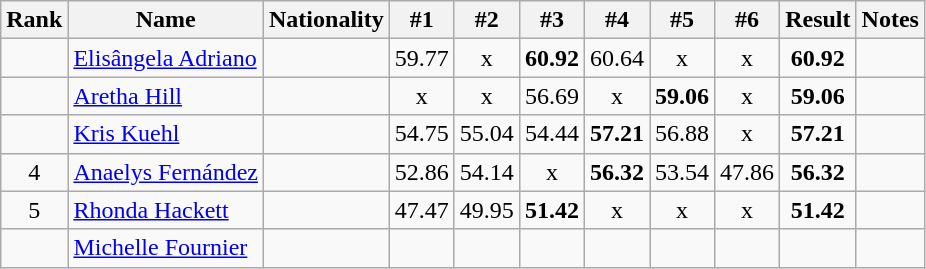<table class="wikitable sortable" style="text-align:center">
<tr>
<th>Rank</th>
<th>Name</th>
<th>Nationality</th>
<th>#1</th>
<th>#2</th>
<th>#3</th>
<th>#4</th>
<th>#5</th>
<th>#6</th>
<th>Result</th>
<th>Notes</th>
</tr>
<tr>
<td></td>
<td align=left><a href='#'>Elisângela Adriano</a></td>
<td align=left></td>
<td>59.77</td>
<td>x</td>
<td><strong>60.92</strong></td>
<td>60.64</td>
<td>x</td>
<td>x</td>
<td><strong>60.92</strong></td>
<td></td>
</tr>
<tr>
<td></td>
<td align=left><a href='#'>Aretha Hill</a></td>
<td align=left></td>
<td>x</td>
<td>x</td>
<td>56.69</td>
<td>x</td>
<td><strong>59.06</strong></td>
<td>x</td>
<td><strong>59.06</strong></td>
<td></td>
</tr>
<tr>
<td></td>
<td align=left><a href='#'>Kris Kuehl</a></td>
<td align=left></td>
<td>54.75</td>
<td>55.04</td>
<td>54.44</td>
<td><strong>57.21</strong></td>
<td>56.88</td>
<td>x</td>
<td><strong>57.21</strong></td>
<td></td>
</tr>
<tr>
<td>4</td>
<td align=left><a href='#'>Anaelys Fernández</a></td>
<td align=left></td>
<td>52.86</td>
<td>54.14</td>
<td>x</td>
<td><strong>56.32</strong></td>
<td>53.54</td>
<td>47.86</td>
<td><strong>56.32</strong></td>
<td></td>
</tr>
<tr>
<td>5</td>
<td align=left><a href='#'>Rhonda Hackett</a></td>
<td align=left></td>
<td>47.47</td>
<td>49.95</td>
<td><strong>51.42</strong></td>
<td>x</td>
<td>x</td>
<td>x</td>
<td><strong>51.42</strong></td>
<td></td>
</tr>
<tr>
<td></td>
<td align=left><a href='#'>Michelle Fournier</a></td>
<td align=left></td>
<td></td>
<td></td>
<td></td>
<td></td>
<td></td>
<td></td>
<td><strong></strong></td>
<td></td>
</tr>
</table>
